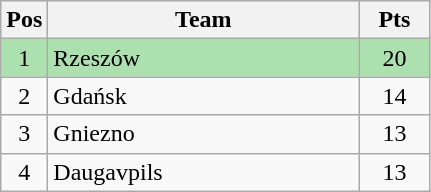<table class="wikitable" style="font-size: 100%">
<tr>
<th width=20>Pos</th>
<th width=200>Team</th>
<th width=40>Pts</th>
</tr>
<tr align=center style="background:#ACE1AF;">
<td>1</td>
<td align="left">Rzeszów</td>
<td>20</td>
</tr>
<tr align=center>
<td>2</td>
<td align="left">Gdańsk</td>
<td>14</td>
</tr>
<tr align=center>
<td>3</td>
<td align="left">Gniezno</td>
<td>13</td>
</tr>
<tr align=center>
<td>4</td>
<td align="left">Daugavpils</td>
<td>13</td>
</tr>
</table>
